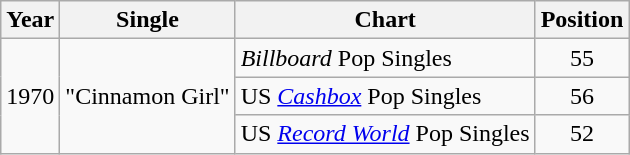<table class="wikitable">
<tr>
<th>Year</th>
<th>Single</th>
<th>Chart</th>
<th>Position</th>
</tr>
<tr>
<td rowspan="3">1970</td>
<td rowspan="3">"Cinnamon Girl"</td>
<td><em>Billboard</em> Pop Singles</td>
<td align="center">55</td>
</tr>
<tr>
<td>US <a href='#'><em>Cashbox</em></a> Pop Singles</td>
<td align="center">56</td>
</tr>
<tr>
<td>US <em><a href='#'>Record World</a></em> Pop Singles</td>
<td align="center">52</td>
</tr>
</table>
